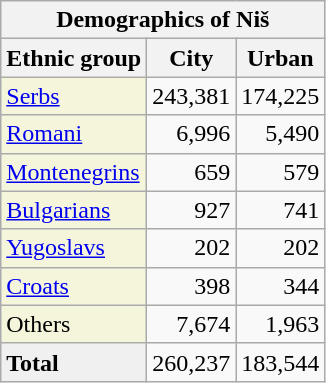<table class="wikitable">
<tr>
<th colspan=3>Demographics of Niš</th>
</tr>
<tr>
<th>Ethnic group</th>
<th>City</th>
<th>Urban</th>
</tr>
<tr>
<td style="background:#F5F5DC;"><a href='#'>Serbs</a></td>
<td align="right">243,381</td>
<td align="right">174,225</td>
</tr>
<tr>
<td style="background:#F5F5DC;"><a href='#'>Romani</a></td>
<td align="right">6,996</td>
<td align="right">5,490</td>
</tr>
<tr>
<td style="background:#F5F5DC;"><a href='#'>Montenegrins</a></td>
<td align="right">659</td>
<td align="right">579</td>
</tr>
<tr>
<td style="background:#F5F5DC;"><a href='#'>Bulgarians</a></td>
<td align="right">927</td>
<td align="right">741</td>
</tr>
<tr>
<td style="background:#F5F5DC;"><a href='#'>Yugoslavs</a></td>
<td align="right">202</td>
<td align="right">202</td>
</tr>
<tr>
<td style="background:#F5F5DC;"><a href='#'>Croats</a></td>
<td align="right">398</td>
<td align="right">344</td>
</tr>
<tr>
<td style="background:#F5F5DC;">Others</td>
<td align="right">7,674</td>
<td align="right">1,963</td>
</tr>
<tr>
<td style="background:#F0F0F0;"><strong>Total</strong></td>
<td align="right">260,237</td>
<td align="right">183,544</td>
</tr>
</table>
